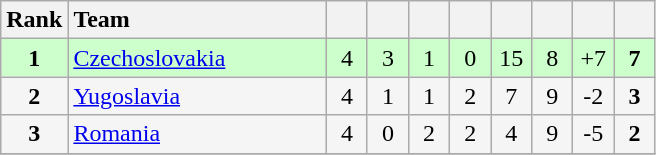<table class="wikitable" style="text-align:center">
<tr>
<th width=30>Rank</th>
<th width=165 style="text-align:left;">Team</th>
<th width=20></th>
<th width=20></th>
<th width=20></th>
<th width=20></th>
<th width=20></th>
<th width=20></th>
<th width=20></th>
<th width=20></th>
</tr>
<tr align=center style="background:#ccffcc;">
<td><strong>1</strong></td>
<td style="text-align:left;"> <a href='#'>Czechoslovakia</a></td>
<td>4</td>
<td>3</td>
<td>1</td>
<td>0</td>
<td>15</td>
<td>8</td>
<td>+7</td>
<td><strong>7</strong></td>
</tr>
<tr align=center style="background:#f5f5f5;">
<td><strong>2</strong></td>
<td style="text-align:left;"> <a href='#'>Yugoslavia</a></td>
<td>4</td>
<td>1</td>
<td>1</td>
<td>2</td>
<td>7</td>
<td>9</td>
<td>-2</td>
<td><strong>3</strong></td>
</tr>
<tr align=center style="background:#f5f5f5;">
<td><strong>3</strong></td>
<td style="text-align:left;"> <a href='#'>Romania</a></td>
<td>4</td>
<td>0</td>
<td>2</td>
<td>2</td>
<td>4</td>
<td>9</td>
<td>-5</td>
<td><strong>2</strong></td>
</tr>
<tr align=center style="background:#f5f5f5;">
</tr>
</table>
